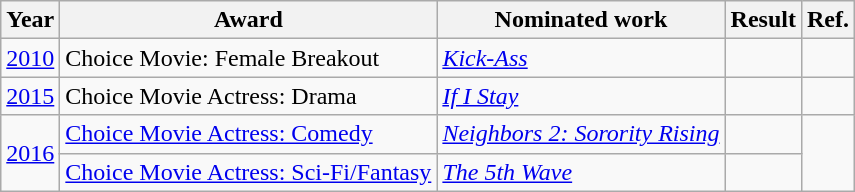<table class="wikitable">
<tr>
<th>Year</th>
<th>Award</th>
<th>Nominated work</th>
<th>Result</th>
<th>Ref.</th>
</tr>
<tr>
<td><a href='#'>2010</a></td>
<td>Choice Movie: Female Breakout</td>
<td><em><a href='#'>Kick-Ass</a></em></td>
<td></td>
<td></td>
</tr>
<tr>
<td><a href='#'>2015</a></td>
<td>Choice Movie Actress: Drama</td>
<td><em><a href='#'>If I Stay</a></em></td>
<td></td>
<td align="center"></td>
</tr>
<tr>
<td rowspan="2"><a href='#'>2016</a></td>
<td><a href='#'>Choice Movie Actress: Comedy</a></td>
<td><em><a href='#'>Neighbors 2: Sorority Rising</a></em></td>
<td></td>
<td rowspan="2" align="center"></td>
</tr>
<tr>
<td><a href='#'>Choice Movie Actress: Sci-Fi/Fantasy</a></td>
<td><em><a href='#'>The 5th Wave</a></em></td>
<td></td>
</tr>
</table>
